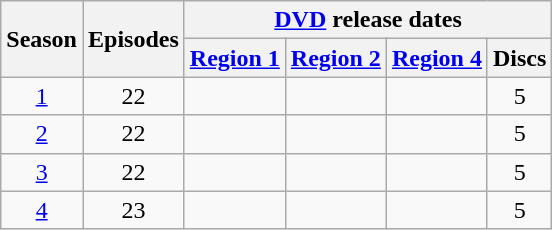<table class="wikitable plainrowheaders" style="text-align: center;">
<tr>
<th scope="col" rowspan="2">Season</th>
<th scope="col" rowspan="2">Episodes</th>
<th scope="col" colspan="4"><a href='#'>DVD</a> release dates</th>
</tr>
<tr>
<th scope="col"><a href='#'>Region 1</a></th>
<th scope="col"><a href='#'>Region 2</a></th>
<th scope="col"><a href='#'>Region 4</a></th>
<th scope="col">Discs</th>
</tr>
<tr>
<td scope="row"><a href='#'>1</a></td>
<td>22</td>
<td></td>
<td></td>
<td></td>
<td>5</td>
</tr>
<tr>
<td scope="row"><a href='#'>2</a></td>
<td>22</td>
<td></td>
<td></td>
<td></td>
<td>5</td>
</tr>
<tr>
<td scope="row"><a href='#'>3</a></td>
<td>22</td>
<td></td>
<td></td>
<td></td>
<td>5</td>
</tr>
<tr>
<td scope="row"><a href='#'>4</a></td>
<td>23</td>
<td></td>
<td></td>
<td></td>
<td>5</td>
</tr>
</table>
